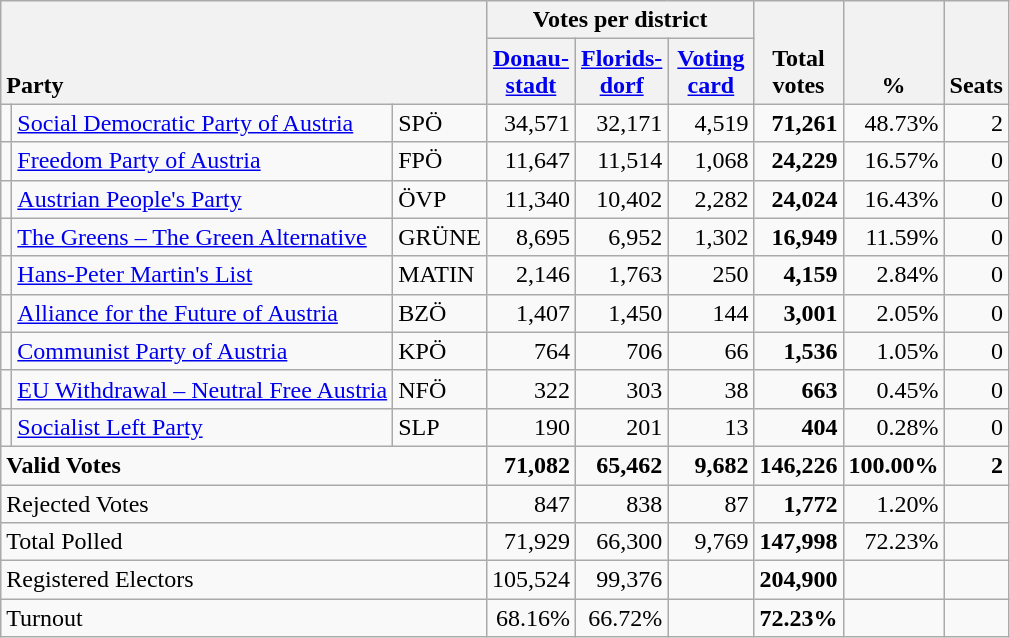<table class="wikitable" border="1" style="text-align:right;">
<tr>
<th style="text-align:left;" valign=bottom rowspan=2 colspan=3>Party</th>
<th colspan=3>Votes per district</th>
<th align=center valign=bottom rowspan=2 width="50">Total<br>votes</th>
<th align=center valign=bottom rowspan=2 width="50">%</th>
<th align=center valign=bottom rowspan=2>Seats</th>
</tr>
<tr>
<th align=center valign=bottom width="50"><a href='#'>Donau-<br>stadt</a></th>
<th align=center valign=bottom width="50"><a href='#'>Florids-<br>dorf</a></th>
<th align=center valign=bottom width="50"><a href='#'>Voting<br>card</a></th>
</tr>
<tr>
<td></td>
<td align=left><a href='#'>Social Democratic Party of Austria</a></td>
<td align=left>SPÖ</td>
<td>34,571</td>
<td>32,171</td>
<td>4,519</td>
<td><strong>71,261</strong></td>
<td>48.73%</td>
<td>2</td>
</tr>
<tr>
<td></td>
<td align=left><a href='#'>Freedom Party of Austria</a></td>
<td align=left>FPÖ</td>
<td>11,647</td>
<td>11,514</td>
<td>1,068</td>
<td><strong>24,229</strong></td>
<td>16.57%</td>
<td>0</td>
</tr>
<tr>
<td></td>
<td align=left><a href='#'>Austrian People's Party</a></td>
<td align=left>ÖVP</td>
<td>11,340</td>
<td>10,402</td>
<td>2,282</td>
<td><strong>24,024</strong></td>
<td>16.43%</td>
<td>0</td>
</tr>
<tr>
<td></td>
<td align=left style="white-space: nowrap;"><a href='#'>The Greens – The Green Alternative</a></td>
<td align=left>GRÜNE</td>
<td>8,695</td>
<td>6,952</td>
<td>1,302</td>
<td><strong>16,949</strong></td>
<td>11.59%</td>
<td>0</td>
</tr>
<tr>
<td></td>
<td align=left><a href='#'>Hans-Peter Martin's List</a></td>
<td align=left>MATIN</td>
<td>2,146</td>
<td>1,763</td>
<td>250</td>
<td><strong>4,159</strong></td>
<td>2.84%</td>
<td>0</td>
</tr>
<tr>
<td></td>
<td align=left><a href='#'>Alliance for the Future of Austria</a></td>
<td align=left>BZÖ</td>
<td>1,407</td>
<td>1,450</td>
<td>144</td>
<td><strong>3,001</strong></td>
<td>2.05%</td>
<td>0</td>
</tr>
<tr>
<td></td>
<td align=left><a href='#'>Communist Party of Austria</a></td>
<td align=left>KPÖ</td>
<td>764</td>
<td>706</td>
<td>66</td>
<td><strong>1,536</strong></td>
<td>1.05%</td>
<td>0</td>
</tr>
<tr>
<td></td>
<td align=left><a href='#'>EU Withdrawal – Neutral Free Austria</a></td>
<td align=left>NFÖ</td>
<td>322</td>
<td>303</td>
<td>38</td>
<td><strong>663</strong></td>
<td>0.45%</td>
<td>0</td>
</tr>
<tr>
<td></td>
<td align=left><a href='#'>Socialist Left Party</a></td>
<td align=left>SLP</td>
<td>190</td>
<td>201</td>
<td>13</td>
<td><strong>404</strong></td>
<td>0.28%</td>
<td>0</td>
</tr>
<tr style="font-weight:bold">
<td align=left colspan=3>Valid Votes</td>
<td>71,082</td>
<td>65,462</td>
<td>9,682</td>
<td>146,226</td>
<td>100.00%</td>
<td>2</td>
</tr>
<tr>
<td align=left colspan=3>Rejected Votes</td>
<td>847</td>
<td>838</td>
<td>87</td>
<td><strong>1,772</strong></td>
<td>1.20%</td>
<td></td>
</tr>
<tr>
<td align=left colspan=3>Total Polled</td>
<td>71,929</td>
<td>66,300</td>
<td>9,769</td>
<td><strong>147,998</strong></td>
<td>72.23%</td>
<td></td>
</tr>
<tr>
<td align=left colspan=3>Registered Electors</td>
<td>105,524</td>
<td>99,376</td>
<td></td>
<td><strong>204,900</strong></td>
<td></td>
<td></td>
</tr>
<tr>
<td align=left colspan=3>Turnout</td>
<td>68.16%</td>
<td>66.72%</td>
<td></td>
<td><strong>72.23%</strong></td>
<td></td>
<td></td>
</tr>
</table>
